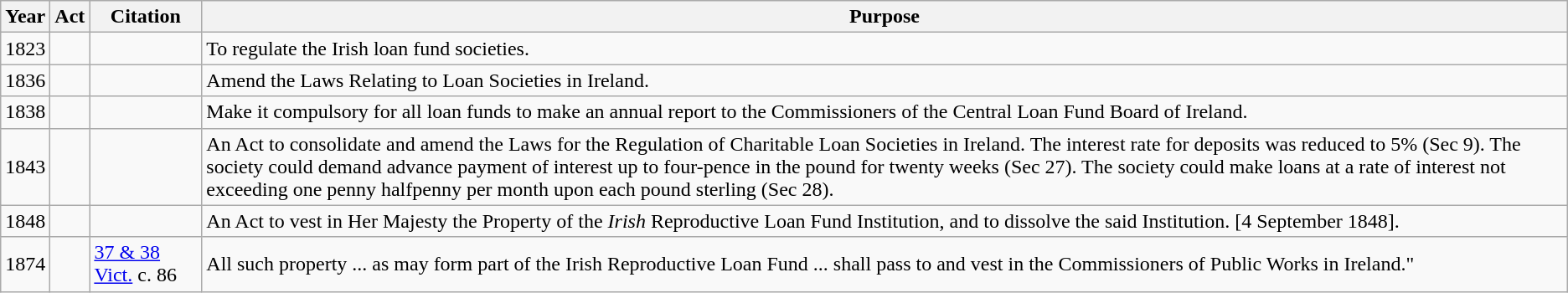<table class=wikitable>
<tr>
<th>Year</th>
<th>Act</th>
<th>Citation</th>
<th>Purpose</th>
</tr>
<tr>
<td>1823</td>
<td></td>
<td></td>
<td>To regulate the Irish loan fund societies.</td>
</tr>
<tr>
<td>1836</td>
<td></td>
<td></td>
<td>Amend the Laws Relating to Loan Societies in Ireland.</td>
</tr>
<tr>
<td>1838</td>
<td></td>
<td></td>
<td>Make it compulsory for all loan funds to make an annual report to the Commissioners of the Central Loan Fund Board of Ireland.</td>
</tr>
<tr>
<td>1843</td>
<td></td>
<td></td>
<td>An Act to consolidate and amend the Laws for the Regulation of Charitable Loan Societies in Ireland. The interest rate for deposits was reduced to 5% (Sec 9). The society could demand advance payment of interest up to four-pence in the pound for twenty weeks (Sec 27). The society could make loans at a rate of interest not exceeding one penny halfpenny per month upon each pound sterling (Sec 28).</td>
</tr>
<tr>
<td>1848</td>
<td></td>
<td></td>
<td>An Act to vest in Her Majesty the Property of the <em>Irish</em> Reproductive Loan Fund Institution, and to dissolve the said Institution. [4 September 1848].</td>
</tr>
<tr>
<td>1874</td>
<td></td>
<td><a href='#'>37 & 38 Vict.</a> c. 86</td>
<td>All such property ... as may form part of the Irish Reproductive Loan Fund ... shall pass to and vest in the Commissioners of Public Works in Ireland."</td>
</tr>
</table>
